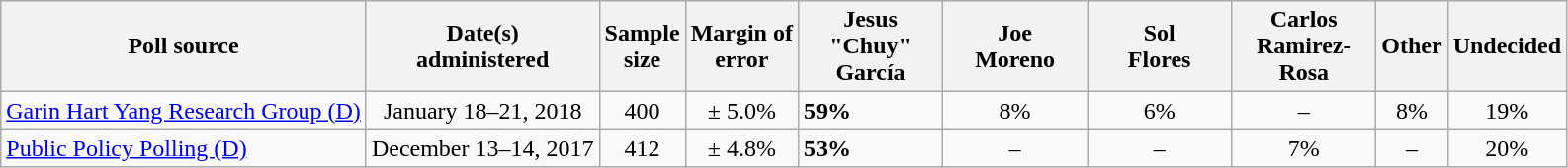<table class="wikitable">
<tr>
<th>Poll source</th>
<th>Date(s)<br>administered</th>
<th>Sample<br>size</th>
<th>Margin of<br>error</th>
<th style="width:90px;">Jesus<br>"Chuy" García</th>
<th style="width:90px;">Joe<br>Moreno</th>
<th style="width:90px;">Sol<br>Flores</th>
<th style="width:90px;">Carlos<br>Ramirez-Rosa</th>
<th>Other</th>
<th>Undecided</th>
</tr>
<tr>
<td><a href='#'>Garin Hart Yang Research Group (D)</a></td>
<td align=center>January 18–21, 2018</td>
<td align=center>400</td>
<td align=center>± 5.0%</td>
<td><strong>59%</strong></td>
<td align=center>8%</td>
<td align=center>6%</td>
<td align=center>–</td>
<td align=center>8%</td>
<td align=center>19%</td>
</tr>
<tr>
<td><a href='#'>Public Policy Polling (D)</a></td>
<td align=center>December 13–14, 2017</td>
<td align=center>412</td>
<td align=center>± 4.8%</td>
<td><strong>53%</strong></td>
<td align=center>–</td>
<td align=center>–</td>
<td align=center>7%</td>
<td align=center>–</td>
<td align=center>20%</td>
</tr>
</table>
